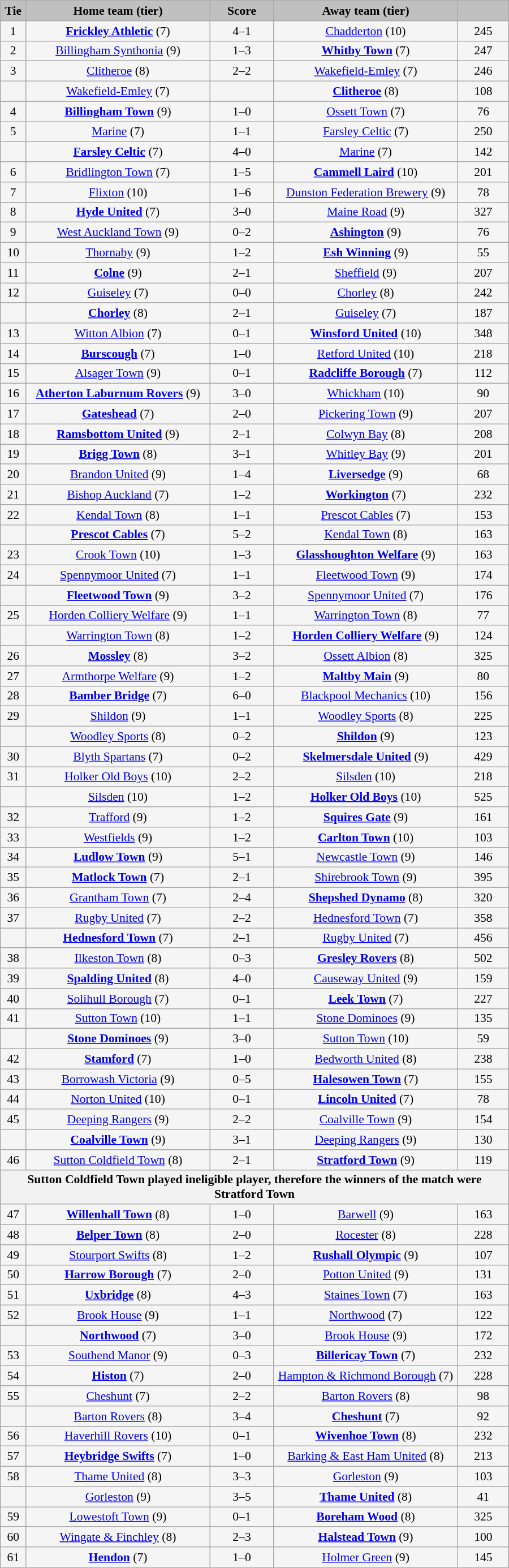<table class="wikitable" style="width: 600px; background:WhiteSmoke; text-align:center; font-size:90%">
<tr>
<td scope="col" style="width:  5.00%; background:silver;"><strong>Tie</strong></td>
<td scope="col" style="width: 36.25%; background:silver;"><strong>Home team (tier)</strong></td>
<td scope="col" style="width: 12.50%; background:silver;"><strong>Score</strong></td>
<td scope="col" style="width: 36.25%; background:silver;"><strong>Away team (tier)</strong></td>
<td scope="col" style="width: 10.00%; background:silver;"><strong></strong></td>
</tr>
<tr>
<td>1</td>
<td><strong><a href='#'>Frickley Athletic</a></strong> (7)</td>
<td>4–1</td>
<td><a href='#'>Chadderton</a> (10)</td>
<td>245</td>
</tr>
<tr>
<td>2</td>
<td><a href='#'>Billingham Synthonia</a> (9)</td>
<td>1–3</td>
<td><strong><a href='#'>Whitby Town</a></strong> (7)</td>
<td>247</td>
</tr>
<tr>
<td>3</td>
<td><a href='#'>Clitheroe</a> (8)</td>
<td>2–2</td>
<td><a href='#'>Wakefield-Emley</a> (7)</td>
<td>246</td>
</tr>
<tr>
<td><em></em></td>
<td><a href='#'>Wakefield-Emley</a> (7)</td>
<td></td>
<td><strong><a href='#'>Clitheroe</a></strong> (8)</td>
<td>108</td>
</tr>
<tr>
<td>4</td>
<td><strong><a href='#'>Billingham Town</a></strong> (9)</td>
<td>1–0</td>
<td><a href='#'>Ossett Town</a> (7)</td>
<td>76</td>
</tr>
<tr>
<td>5</td>
<td><a href='#'>Marine</a> (7)</td>
<td>1–1</td>
<td><a href='#'>Farsley Celtic</a> (7)</td>
<td>250</td>
</tr>
<tr>
<td><em></em></td>
<td><strong><a href='#'>Farsley Celtic</a></strong> (7)</td>
<td>4–0</td>
<td><a href='#'>Marine</a> (7)</td>
<td>142</td>
</tr>
<tr>
<td>6</td>
<td><a href='#'>Bridlington Town</a> (7)</td>
<td>1–5</td>
<td><strong><a href='#'>Cammell Laird</a></strong> (10)</td>
<td>201</td>
</tr>
<tr>
<td>7</td>
<td><a href='#'>Flixton</a> (10)</td>
<td>1–6</td>
<td><a href='#'>Dunston Federation Brewery</a> (9)</td>
<td>78</td>
</tr>
<tr>
<td>8</td>
<td><strong><a href='#'>Hyde United</a></strong> (7)</td>
<td>3–0</td>
<td><a href='#'>Maine Road</a> (9)</td>
<td>327</td>
</tr>
<tr>
<td>9</td>
<td><a href='#'>West Auckland Town</a> (9)</td>
<td>0–2</td>
<td><strong><a href='#'>Ashington</a></strong> (9)</td>
<td>76</td>
</tr>
<tr>
<td>10</td>
<td><a href='#'>Thornaby</a> (9)</td>
<td>1–2</td>
<td><strong><a href='#'>Esh Winning</a></strong> (9)</td>
<td>55</td>
</tr>
<tr>
<td>11</td>
<td><strong><a href='#'>Colne</a></strong> (9)</td>
<td>2–1</td>
<td><a href='#'>Sheffield</a> (9)</td>
<td>207</td>
</tr>
<tr>
<td>12</td>
<td><a href='#'>Guiseley</a> (7)</td>
<td>0–0</td>
<td><a href='#'>Chorley</a> (8)</td>
<td>242</td>
</tr>
<tr>
<td><em></em></td>
<td><strong><a href='#'>Chorley</a></strong> (8)</td>
<td>2–1</td>
<td><a href='#'>Guiseley</a> (7)</td>
<td>187</td>
</tr>
<tr>
<td>13</td>
<td><a href='#'>Witton Albion</a> (7)</td>
<td>0–1</td>
<td><strong><a href='#'>Winsford United</a></strong> (10)</td>
<td>348</td>
</tr>
<tr>
<td>14</td>
<td><strong><a href='#'>Burscough</a></strong> (7)</td>
<td>1–0</td>
<td><a href='#'>Retford United</a> (10)</td>
<td>218</td>
</tr>
<tr>
<td>15</td>
<td><a href='#'>Alsager Town</a> (9)</td>
<td>0–1</td>
<td><strong><a href='#'>Radcliffe Borough</a></strong> (7)</td>
<td>112</td>
</tr>
<tr>
<td>16</td>
<td><strong><a href='#'>Atherton Laburnum Rovers</a></strong> (9)</td>
<td>3–0</td>
<td><a href='#'>Whickham</a> (10)</td>
<td>90</td>
</tr>
<tr>
<td>17</td>
<td><strong><a href='#'>Gateshead</a></strong> (7)</td>
<td>2–0</td>
<td><a href='#'>Pickering Town</a> (9)</td>
<td>207</td>
</tr>
<tr>
<td>18</td>
<td><strong><a href='#'>Ramsbottom United</a></strong> (9)</td>
<td>2–1</td>
<td><a href='#'>Colwyn Bay</a> (8)</td>
<td>208</td>
</tr>
<tr>
<td>19</td>
<td><strong><a href='#'>Brigg Town</a></strong> (8)</td>
<td>3–1</td>
<td><a href='#'>Whitley Bay</a> (9)</td>
<td>201</td>
</tr>
<tr>
<td>20</td>
<td><a href='#'>Brandon United</a> (9)</td>
<td>1–4</td>
<td><strong><a href='#'>Liversedge</a></strong> (9)</td>
<td>68</td>
</tr>
<tr>
<td>21</td>
<td><a href='#'>Bishop Auckland</a> (7)</td>
<td>1–2</td>
<td><strong><a href='#'>Workington</a></strong> (7)</td>
<td>232</td>
</tr>
<tr>
<td>22</td>
<td><a href='#'>Kendal Town</a> (8)</td>
<td>1–1</td>
<td><a href='#'>Prescot Cables</a> (7)</td>
<td>153</td>
</tr>
<tr>
<td><em></em></td>
<td><strong><a href='#'>Prescot Cables</a></strong> (7)</td>
<td>5–2</td>
<td><a href='#'>Kendal Town</a> (8)</td>
<td>163</td>
</tr>
<tr>
<td>23</td>
<td><a href='#'>Crook Town</a> (10)</td>
<td>1–3</td>
<td><strong><a href='#'>Glasshoughton Welfare</a></strong> (9)</td>
<td>163</td>
</tr>
<tr>
<td>24</td>
<td><a href='#'>Spennymoor United</a> (7)</td>
<td>1–1</td>
<td><a href='#'>Fleetwood Town</a> (9)</td>
<td>174</td>
</tr>
<tr>
<td><em></em></td>
<td><strong><a href='#'>Fleetwood Town</a></strong> (9)</td>
<td>3–2</td>
<td><a href='#'>Spennymoor United</a> (7)</td>
<td>176</td>
</tr>
<tr>
<td>25</td>
<td><a href='#'>Horden Colliery Welfare</a> (9)</td>
<td>1–1</td>
<td><a href='#'>Warrington Town</a> (8)</td>
<td>77</td>
</tr>
<tr>
<td><em></em></td>
<td><a href='#'>Warrington Town</a> (8)</td>
<td>1–2</td>
<td><strong><a href='#'>Horden Colliery Welfare</a></strong> (9)</td>
<td>124</td>
</tr>
<tr>
<td>26</td>
<td><strong><a href='#'>Mossley</a></strong> (8)</td>
<td>3–2</td>
<td><a href='#'>Ossett Albion</a> (8)</td>
<td>325</td>
</tr>
<tr>
<td>27</td>
<td><a href='#'>Armthorpe Welfare</a> (9)</td>
<td>1–2</td>
<td><strong><a href='#'>Maltby Main</a></strong> (9)</td>
<td>80</td>
</tr>
<tr>
<td>28</td>
<td><strong><a href='#'>Bamber Bridge</a></strong> (7)</td>
<td>6–0</td>
<td><a href='#'>Blackpool Mechanics</a> (10)</td>
<td>156</td>
</tr>
<tr>
<td>29</td>
<td><a href='#'>Shildon</a> (9)</td>
<td>1–1</td>
<td><a href='#'>Woodley Sports</a> (8)</td>
<td>225</td>
</tr>
<tr>
<td><em></em></td>
<td><a href='#'>Woodley Sports</a> (8)</td>
<td>0–2</td>
<td><strong><a href='#'>Shildon</a></strong> (9)</td>
<td>123</td>
</tr>
<tr>
<td>30</td>
<td><a href='#'>Blyth Spartans</a> (7)</td>
<td>0–2</td>
<td><strong><a href='#'>Skelmersdale United</a></strong> (9)</td>
<td>429</td>
</tr>
<tr>
<td>31</td>
<td><a href='#'>Holker Old Boys</a> (10)</td>
<td>2–2</td>
<td><a href='#'>Silsden</a> (10)</td>
<td>218</td>
</tr>
<tr>
<td><em></em></td>
<td><a href='#'>Silsden</a> (10)</td>
<td>1–2</td>
<td><strong><a href='#'>Holker Old Boys</a></strong> (10)</td>
<td>525</td>
</tr>
<tr>
<td>32</td>
<td><a href='#'>Trafford</a> (9)</td>
<td>1–2</td>
<td><strong><a href='#'>Squires Gate</a></strong> (9)</td>
<td>161</td>
</tr>
<tr>
<td>33</td>
<td><a href='#'>Westfields</a> (9)</td>
<td>1–2</td>
<td><strong><a href='#'>Carlton Town</a></strong> (10)</td>
<td>103</td>
</tr>
<tr>
<td>34</td>
<td><strong><a href='#'>Ludlow Town</a></strong> (9)</td>
<td>5–1</td>
<td><a href='#'>Newcastle Town</a> (9)</td>
<td>146</td>
</tr>
<tr>
<td>35</td>
<td><strong><a href='#'>Matlock Town</a></strong> (7)</td>
<td>2–1</td>
<td><a href='#'>Shirebrook Town</a> (9)</td>
<td>395</td>
</tr>
<tr>
<td>36</td>
<td><a href='#'>Grantham Town</a> (7)</td>
<td>2–4</td>
<td><strong><a href='#'>Shepshed Dynamo</a></strong> (8)</td>
<td>320</td>
</tr>
<tr>
<td>37</td>
<td><a href='#'>Rugby United</a> (7)</td>
<td>2–2</td>
<td><a href='#'>Hednesford Town</a> (7)</td>
<td>358</td>
</tr>
<tr>
<td><em></em></td>
<td><strong><a href='#'>Hednesford Town</a></strong> (7)</td>
<td>2–1</td>
<td><a href='#'>Rugby United</a> (7)</td>
<td>456</td>
</tr>
<tr>
<td>38</td>
<td><a href='#'>Ilkeston Town</a> (8)</td>
<td>0–3</td>
<td><strong><a href='#'>Gresley Rovers</a></strong> (8)</td>
<td>502</td>
</tr>
<tr>
<td>39</td>
<td><strong><a href='#'>Spalding United</a></strong> (8)</td>
<td>4–0</td>
<td><a href='#'>Causeway United</a> (9)</td>
<td>159</td>
</tr>
<tr>
<td>40</td>
<td><a href='#'>Solihull Borough</a> (7)</td>
<td>0–1</td>
<td><strong><a href='#'>Leek Town</a></strong> (7)</td>
<td>227</td>
</tr>
<tr>
<td>41</td>
<td><a href='#'>Sutton Town</a> (10)</td>
<td>1–1</td>
<td><a href='#'>Stone Dominoes</a> (9)</td>
<td>135</td>
</tr>
<tr>
<td><em></em></td>
<td><strong><a href='#'>Stone Dominoes</a></strong> (9)</td>
<td>3–0</td>
<td><a href='#'>Sutton Town</a> (10)</td>
<td>59</td>
</tr>
<tr>
<td>42</td>
<td><strong><a href='#'>Stamford</a></strong> (7)</td>
<td>1–0</td>
<td><a href='#'>Bedworth United</a> (8)</td>
<td>238</td>
</tr>
<tr>
<td>43</td>
<td><a href='#'>Borrowash Victoria</a> (9)</td>
<td>0–5</td>
<td><strong><a href='#'>Halesowen Town</a></strong> (7)</td>
<td>155</td>
</tr>
<tr>
<td>44</td>
<td><a href='#'>Norton United</a> (10)</td>
<td>0–1</td>
<td><strong><a href='#'>Lincoln United</a></strong> (7)</td>
<td>78</td>
</tr>
<tr>
<td>45</td>
<td><a href='#'>Deeping Rangers</a> (9)</td>
<td>2–2</td>
<td><a href='#'>Coalville Town</a> (9)</td>
<td>154</td>
</tr>
<tr>
<td><em></em></td>
<td><strong><a href='#'>Coalville Town</a></strong> (9)</td>
<td>3–1</td>
<td><a href='#'>Deeping Rangers</a> (9)</td>
<td>130</td>
</tr>
<tr>
<td>46</td>
<td><a href='#'>Sutton Coldfield Town</a> (8)</td>
<td>2–1</td>
<td><strong><a href='#'>Stratford Town</a></strong> (9)</td>
<td>119</td>
</tr>
<tr>
<th colspan="5">Sutton Coldfield Town played ineligible player, therefore the winners of the match were Stratford Town</th>
</tr>
<tr>
<td>47</td>
<td><strong><a href='#'>Willenhall Town</a></strong> (8)</td>
<td>1–0</td>
<td><a href='#'>Barwell</a> (9)</td>
<td>163</td>
</tr>
<tr>
<td>48</td>
<td><strong><a href='#'>Belper Town</a></strong> (8)</td>
<td>2–0</td>
<td><a href='#'>Rocester</a> (8)</td>
<td>228</td>
</tr>
<tr>
<td>49</td>
<td><a href='#'>Stourport Swifts</a> (8)</td>
<td>1–2</td>
<td><strong><a href='#'>Rushall Olympic</a></strong> (9)</td>
<td>107</td>
</tr>
<tr>
<td>50</td>
<td><strong><a href='#'>Harrow Borough</a></strong> (7)</td>
<td>2–0</td>
<td><a href='#'>Potton United</a> (9)</td>
<td>131</td>
</tr>
<tr>
<td>51</td>
<td><strong><a href='#'>Uxbridge</a></strong> (8)</td>
<td>4–3</td>
<td><a href='#'>Staines Town</a> (7)</td>
<td>163</td>
</tr>
<tr>
<td>52</td>
<td><a href='#'>Brook House</a> (9)</td>
<td>1–1</td>
<td><a href='#'>Northwood</a> (7)</td>
<td>122</td>
</tr>
<tr>
<td><em></em></td>
<td><strong><a href='#'>Northwood</a></strong> (7)</td>
<td>3–0</td>
<td><a href='#'>Brook House</a> (9)</td>
<td>172</td>
</tr>
<tr>
<td>53</td>
<td><a href='#'>Southend Manor</a> (9)</td>
<td>0–3</td>
<td><strong><a href='#'>Billericay Town</a></strong> (7)</td>
<td>232</td>
</tr>
<tr>
<td>54</td>
<td><strong><a href='#'>Histon</a></strong> (7)</td>
<td>2–0</td>
<td><a href='#'>Hampton & Richmond Borough</a> (7)</td>
<td>228</td>
</tr>
<tr>
<td>55</td>
<td><a href='#'>Cheshunt</a> (7)</td>
<td>2–2</td>
<td><a href='#'>Barton Rovers</a> (8)</td>
<td>98</td>
</tr>
<tr>
<td><em></em></td>
<td><a href='#'>Barton Rovers</a> (8)</td>
<td>3–4</td>
<td><strong><a href='#'>Cheshunt</a></strong> (7)</td>
<td>92</td>
</tr>
<tr>
<td>56</td>
<td><a href='#'>Haverhill Rovers</a> (10)</td>
<td>0–1</td>
<td><strong><a href='#'>Wivenhoe Town</a></strong> (8)</td>
<td>232</td>
</tr>
<tr>
<td>57</td>
<td><strong><a href='#'>Heybridge Swifts</a></strong> (7)</td>
<td>1–0</td>
<td><a href='#'>Barking & East Ham United</a> (8)</td>
<td>213</td>
</tr>
<tr>
<td>58</td>
<td><a href='#'>Thame United</a> (8)</td>
<td>3–3</td>
<td><a href='#'>Gorleston</a> (9)</td>
<td>103</td>
</tr>
<tr>
<td><em></em></td>
<td><a href='#'>Gorleston</a> (9)</td>
<td>3–5</td>
<td><strong><a href='#'>Thame United</a></strong> (8)</td>
<td>41</td>
</tr>
<tr>
<td>59</td>
<td><a href='#'>Lowestoft Town</a> (9)</td>
<td>0–1</td>
<td><strong><a href='#'>Boreham Wood</a></strong> (8)</td>
<td>325</td>
</tr>
<tr>
<td>60</td>
<td><a href='#'>Wingate & Finchley</a> (8)</td>
<td>2–3</td>
<td><strong><a href='#'>Halstead Town</a></strong> (9)</td>
<td>100</td>
</tr>
<tr>
<td>61</td>
<td><strong><a href='#'>Hendon</a></strong> (7)</td>
<td>1–0</td>
<td><a href='#'>Holmer Green</a> (9)</td>
<td>145</td>
</tr>
</table>
